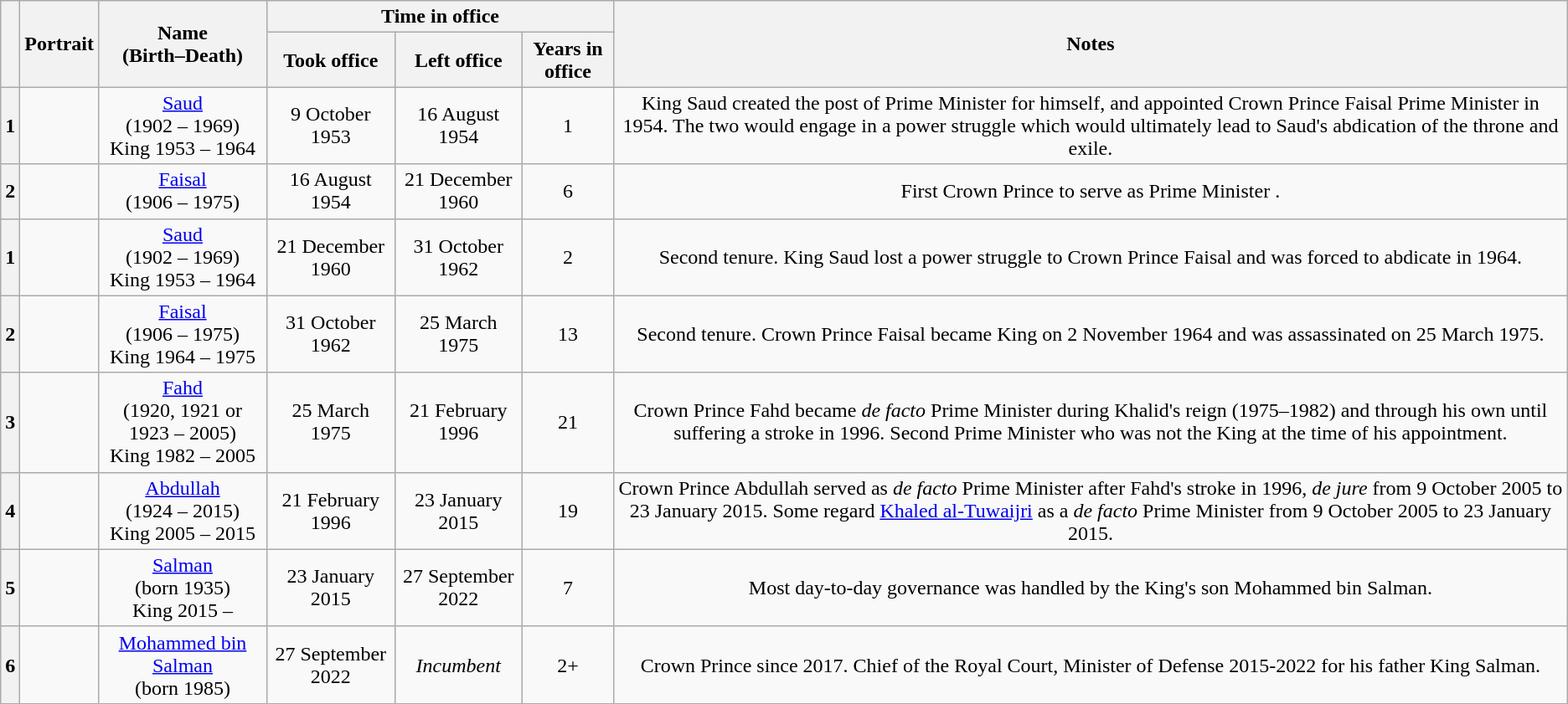<table class="wikitable" style="text-align:center">
<tr>
<th rowspan="2"></th>
<th rowspan="2">Portrait</th>
<th rowspan="2">Name<br>(Birth–Death)</th>
<th colspan="3">Time in office</th>
<th rowspan="2">Notes</th>
</tr>
<tr>
<th>Took office</th>
<th>Left office</th>
<th>Years in office</th>
</tr>
<tr>
<th>1</th>
<td></td>
<td><a href='#'>Saud</a><br>(1902 – 1969)<br>King 1953 – 1964</td>
<td>9 October 1953</td>
<td>16 August 1954</td>
<td>1</td>
<td>King Saud created the post of Prime Minister for himself, and appointed Crown Prince Faisal Prime Minister in 1954. The two would engage in a power struggle which would ultimately lead to Saud's abdication of the throne and exile.</td>
</tr>
<tr>
<th>2</th>
<td></td>
<td><a href='#'>Faisal</a><br>(1906 – 1975)</td>
<td>16 August 1954</td>
<td>21 December 1960</td>
<td>6</td>
<td>First Crown Prince to serve as Prime Minister .</td>
</tr>
<tr>
<th>1</th>
<td></td>
<td><a href='#'>Saud</a><br>(1902 – 1969)<br>King 1953 – 1964</td>
<td>21 December 1960</td>
<td>31 October 1962</td>
<td>2</td>
<td>Second tenure. King Saud lost a power struggle to Crown Prince Faisal and was forced to abdicate in 1964.</td>
</tr>
<tr>
<th>2</th>
<td></td>
<td><a href='#'>Faisal</a><br>(1906 – 1975)<br>King 1964 – 1975</td>
<td>31 October 1962</td>
<td>25 March 1975</td>
<td>13</td>
<td>Second tenure. Crown Prince Faisal became King on 2 November 1964 and was assassinated on 25 March 1975.</td>
</tr>
<tr>
<th>3</th>
<td></td>
<td><a href='#'>Fahd</a><br>(1920, 1921 or 1923 – 2005)<br>King 1982 – 2005</td>
<td>25 March 1975</td>
<td>21 February 1996</td>
<td>21</td>
<td>Crown Prince Fahd became <em>de facto</em> Prime Minister during Khalid's reign (1975–1982) and through his own until suffering a stroke in 1996. Second Prime Minister who was not the King at the time of his appointment.</td>
</tr>
<tr>
<th>4</th>
<td></td>
<td><a href='#'>Abdullah</a><br>(1924 – 2015)<br>King 2005 – 2015</td>
<td>21 February 1996</td>
<td>23 January 2015</td>
<td>19</td>
<td>Crown Prince Abdullah served as <em>de facto</em> Prime Minister after Fahd's stroke in 1996, <em>de jure</em> from 9 October 2005 to 23 January 2015. Some regard <a href='#'>Khaled al-Tuwaijri</a> as a <em>de facto</em> Prime Minister from 9 October 2005 to 23 January 2015.</td>
</tr>
<tr>
<th>5</th>
<td></td>
<td><a href='#'>Salman</a><br>(born 1935)<br>King 2015 –</td>
<td>23 January 2015</td>
<td>27 September 2022</td>
<td>7</td>
<td>Most day-to-day governance was handled by the King's son Mohammed bin Salman.</td>
</tr>
<tr>
<th>6</th>
<td></td>
<td><a href='#'>Mohammed bin Salman</a><br>(born 1985)</td>
<td>27 September 2022</td>
<td><em>Incumbent</em></td>
<td>2+</td>
<td>Crown Prince since 2017. Chief of the Royal Court, Minister of Defense 2015-2022 for his father King Salman.</td>
</tr>
</table>
